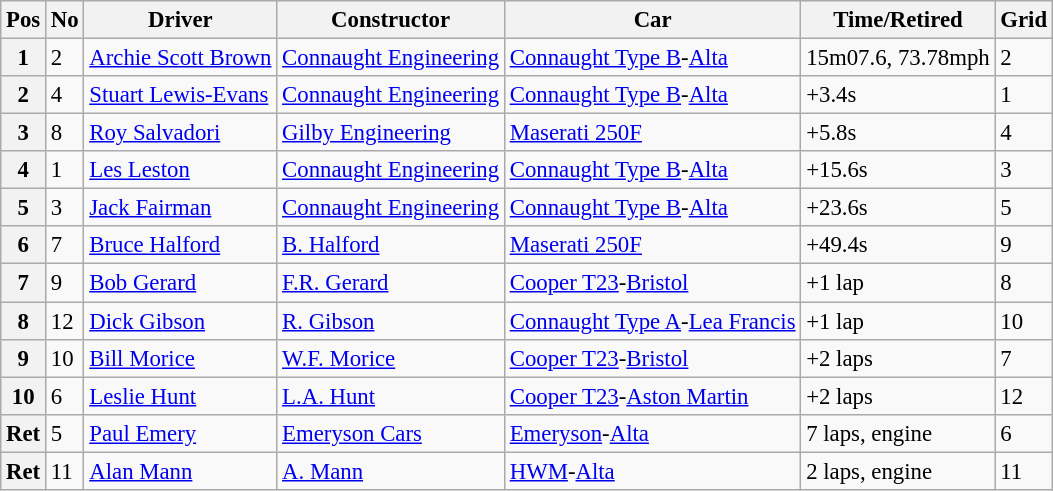<table class="wikitable" style="font-size: 95%">
<tr>
<th>Pos</th>
<th>No</th>
<th>Driver</th>
<th>Constructor</th>
<th>Car</th>
<th>Time/Retired</th>
<th>Grid</th>
</tr>
<tr>
<th>1</th>
<td>2</td>
<td> <a href='#'>Archie Scott Brown</a></td>
<td><a href='#'>Connaught Engineering</a></td>
<td><a href='#'>Connaught Type B</a>-<a href='#'>Alta</a></td>
<td>15m07.6, 73.78mph</td>
<td>2</td>
</tr>
<tr>
<th>2</th>
<td>4</td>
<td> <a href='#'>Stuart Lewis-Evans</a></td>
<td><a href='#'>Connaught Engineering</a></td>
<td><a href='#'>Connaught Type B</a>-<a href='#'>Alta</a></td>
<td>+3.4s</td>
<td>1</td>
</tr>
<tr>
<th>3</th>
<td>8</td>
<td> <a href='#'>Roy Salvadori</a></td>
<td><a href='#'>Gilby Engineering</a></td>
<td><a href='#'>Maserati 250F</a></td>
<td>+5.8s</td>
<td>4</td>
</tr>
<tr>
<th>4</th>
<td>1</td>
<td> <a href='#'>Les Leston</a></td>
<td><a href='#'>Connaught Engineering</a></td>
<td><a href='#'>Connaught Type B</a>-<a href='#'>Alta</a></td>
<td>+15.6s</td>
<td>3</td>
</tr>
<tr>
<th>5</th>
<td>3</td>
<td> <a href='#'>Jack Fairman</a></td>
<td><a href='#'>Connaught Engineering</a></td>
<td><a href='#'>Connaught Type B</a>-<a href='#'>Alta</a></td>
<td>+23.6s</td>
<td>5</td>
</tr>
<tr>
<th>6</th>
<td>7</td>
<td> <a href='#'>Bruce Halford</a></td>
<td><a href='#'>B. Halford</a></td>
<td><a href='#'>Maserati 250F</a></td>
<td>+49.4s</td>
<td>9</td>
</tr>
<tr>
<th>7</th>
<td>9</td>
<td> <a href='#'>Bob Gerard</a></td>
<td><a href='#'>F.R. Gerard</a></td>
<td><a href='#'>Cooper T23</a>-<a href='#'>Bristol</a></td>
<td>+1 lap</td>
<td>8</td>
</tr>
<tr>
<th>8</th>
<td>12</td>
<td> <a href='#'>Dick Gibson</a></td>
<td><a href='#'>R. Gibson</a></td>
<td><a href='#'>Connaught Type A</a>-<a href='#'>Lea Francis</a></td>
<td>+1 lap</td>
<td>10</td>
</tr>
<tr>
<th>9</th>
<td>10</td>
<td> <a href='#'>Bill Morice</a></td>
<td><a href='#'>W.F. Morice</a></td>
<td><a href='#'>Cooper T23</a>-<a href='#'>Bristol</a></td>
<td>+2 laps</td>
<td>7</td>
</tr>
<tr>
<th>10</th>
<td>6</td>
<td> <a href='#'>Leslie Hunt</a></td>
<td><a href='#'>L.A. Hunt</a></td>
<td><a href='#'>Cooper T23</a>-<a href='#'>Aston Martin</a></td>
<td>+2 laps</td>
<td>12</td>
</tr>
<tr>
<th>Ret</th>
<td>5</td>
<td> <a href='#'>Paul Emery</a></td>
<td><a href='#'>Emeryson Cars</a></td>
<td><a href='#'>Emeryson</a>-<a href='#'>Alta</a></td>
<td>7 laps, engine</td>
<td>6</td>
</tr>
<tr>
<th>Ret</th>
<td>11</td>
<td> <a href='#'>Alan Mann</a></td>
<td><a href='#'>A. Mann</a></td>
<td><a href='#'>HWM</a>-<a href='#'>Alta</a></td>
<td>2 laps, engine</td>
<td>11</td>
</tr>
</table>
